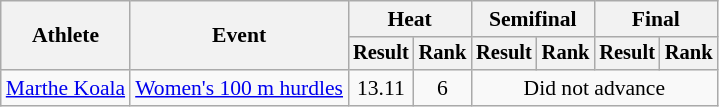<table class="wikitable" style="font-size:90%">
<tr>
<th rowspan="2">Athlete</th>
<th rowspan="2">Event</th>
<th colspan="2">Heat</th>
<th colspan="2">Semifinal</th>
<th colspan="2">Final</th>
</tr>
<tr style="font-size:95%">
<th>Result</th>
<th>Rank</th>
<th>Result</th>
<th>Rank</th>
<th>Result</th>
<th>Rank</th>
</tr>
<tr align=center>
<td align=left><a href='#'>Marthe Koala</a></td>
<td align=left><a href='#'>Women's 100 m hurdles</a></td>
<td>13.11</td>
<td>6</td>
<td colspan=4>Did not advance</td>
</tr>
</table>
